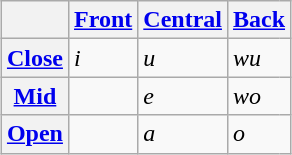<table class="wikitable" style="margin: 1em auto 1em auto;">
<tr>
<th></th>
<th colspan="3"><a href='#'>Front</a></th>
<th colspan="3"><a href='#'>Central</a></th>
<th colspan="3"><a href='#'>Back</a></th>
</tr>
<tr>
<th><a href='#'>Close</a></th>
<td style="border-right:none;"><em>i</em></td>
<td style="border-left: none; border-right:none;"></td>
<td style="border-left: none;"></td>
<td style="border-right:none;"><em>u</em></td>
<td style="border-left: none; border-right:none;"></td>
<td style="border-left: none;"></td>
<td style="border-right:none;"><em>wu</em></td>
<td style="border-left: none; border-right:none;"></td>
<td style="border-left: none;"></td>
</tr>
<tr>
<th><a href='#'>Mid</a></th>
<td colspan="3"></td>
<td style="border-right:none;"><em>e</em></td>
<td style="border-left: none; border-right:none;"></td>
<td style="border-left: none;"></td>
<td style="border-right:none;"><em>wo</em></td>
<td style="border-left: none; border-right:none;"></td>
<td style="border-left: none;"></td>
</tr>
<tr>
<th><a href='#'>Open</a></th>
<td colspan="3"></td>
<td style="border-right:none;"><em>a</em></td>
<td style="border-left: none; border-right:none;"></td>
<td style="border-left: none;"></td>
<td style="border-right:none;"><em>o</em></td>
<td style="border-left: none; border-right:none;"></td>
<td style="border-left: none;"></td>
</tr>
</table>
